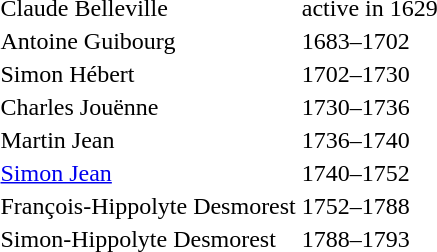<table>
<tr>
<td>Claude Belleville</td>
<td>active in 1629</td>
</tr>
<tr>
<td>Antoine Guibourg</td>
<td>1683–1702</td>
</tr>
<tr>
<td>Simon Hébert</td>
<td>1702–1730</td>
</tr>
<tr>
<td>Charles Jouënne</td>
<td>1730–1736</td>
</tr>
<tr>
<td>Martin Jean</td>
<td>1736–1740</td>
</tr>
<tr>
<td><a href='#'>Simon Jean</a></td>
<td>1740–1752</td>
</tr>
<tr>
<td>François-Hippolyte Desmorest</td>
<td>1752–1788</td>
</tr>
<tr>
<td>Simon-Hippolyte Desmorest</td>
<td>1788–1793</td>
</tr>
</table>
